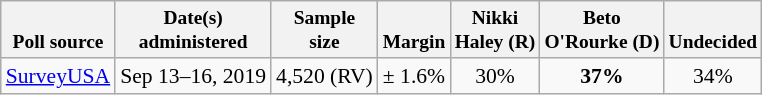<table class="wikitable sortable" style="font-size:90%;text-align:center;">
<tr valign=bottom style="font-size:90%;">
<th>Poll source</th>
<th>Date(s)<br>administered</th>
<th>Sample<br>size</th>
<th>Margin<br></th>
<th>Nikki<br>Haley (R)</th>
<th>Beto<br>O'Rourke (D)</th>
<th>Undecided</th>
</tr>
<tr>
<td style="text-align:left;"><a href='#'>SurveyUSA</a></td>
<td>Sep 13–16, 2019</td>
<td>4,520 (RV)</td>
<td>± 1.6%</td>
<td>30%</td>
<td><strong>37%</strong></td>
<td>34%</td>
</tr>
</table>
